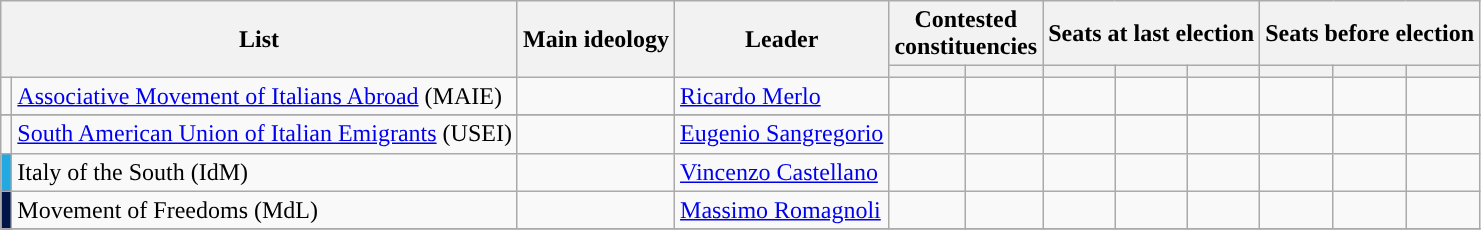<table class=wikitable style=text-align:left>
<tr>
<th rowspan=2 colspan="2">List</th>
<th rowspan=2>Main ideology</th>
<th rowspan=2>Leader</th>
<th colspan="2">Contested<br> constituencies</th>
<th colspan="3">Seats at last election</th>
<th colspan="3">Seats before election</th>
</tr>
<tr>
<th></th>
<th></th>
<th></th>
<th></th>
<th></th>
<th></th>
<th></th>
<th></th>
</tr>
<tr>
<td style="background:"></td>
<td><a href='#'>Associative Movement of Italians Abroad</a> (MAIE)</td>
<td></td>
<td><a href='#'>Ricardo Merlo</a></td>
<td></td>
<td></td>
<td></td>
<td></td>
<td></td>
<td></td>
<td></td>
<td></td>
</tr>
<tr>
</tr>
<tr>
<td style="background:"></td>
<td><a href='#'>South American Union of Italian Emigrants</a> (USEI)</td>
<td></td>
<td><a href='#'>Eugenio Sangregorio</a></td>
<td></td>
<td></td>
<td></td>
<td></td>
<td></td>
<td></td>
<td></td>
<td></td>
</tr>
<tr>
<td style="background:#23a9e1"></td>
<td>Italy of the South (IdM)</td>
<td></td>
<td><a href='#'>Vincenzo Castellano</a></td>
<td></td>
<td></td>
<td></td>
<td></td>
<td></td>
<td></td>
<td></td>
<td></td>
</tr>
<tr>
<td style="background:#001449"></td>
<td>Movement of Freedoms (MdL)</td>
<td></td>
<td><a href='#'>Massimo Romagnoli</a></td>
<td></td>
<td></td>
<td></td>
<td></td>
<td></td>
<td></td>
<td></td>
<td></td>
</tr>
<tr>
</tr>
</table>
